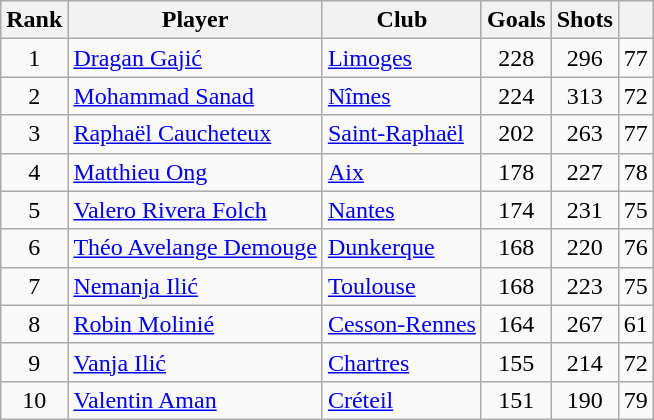<table class="wikitable sortable" style="text-align: center;">
<tr>
<th>Rank</th>
<th>Player</th>
<th>Club</th>
<th>Goals</th>
<th>Shots</th>
<th></th>
</tr>
<tr>
<td>1</td>
<td style="text-align: left;"> <a href='#'>Dragan Gajić</a></td>
<td style="text-align: left;"><a href='#'>Limoges</a></td>
<td>228</td>
<td>296</td>
<td>77</td>
</tr>
<tr>
<td>2</td>
<td style="text-align: left;"> <a href='#'>Mohammad Sanad</a></td>
<td style="text-align: left;"><a href='#'>Nîmes</a></td>
<td>224</td>
<td>313</td>
<td>72</td>
</tr>
<tr>
<td>3</td>
<td style="text-align: left;"> <a href='#'>Raphaël Caucheteux</a></td>
<td style="text-align: left;"><a href='#'>Saint-Raphaël</a></td>
<td>202</td>
<td>263</td>
<td>77</td>
</tr>
<tr>
<td>4</td>
<td style="text-align: left;"> <a href='#'>Matthieu Ong</a></td>
<td style="text-align: left;"><a href='#'>Aix</a></td>
<td>178</td>
<td>227</td>
<td>78</td>
</tr>
<tr>
<td>5</td>
<td style="text-align: left;"> <a href='#'>Valero Rivera Folch</a></td>
<td style="text-align: left;"><a href='#'>Nantes</a></td>
<td>174</td>
<td>231</td>
<td>75</td>
</tr>
<tr>
<td>6</td>
<td style="text-align: left;"> <a href='#'>Théo Avelange Demouge</a></td>
<td style="text-align: left;"><a href='#'>Dunkerque</a></td>
<td>168</td>
<td>220</td>
<td>76</td>
</tr>
<tr>
<td>7</td>
<td style="text-align: left;"> <a href='#'>Nemanja Ilić</a></td>
<td style="text-align: left;"><a href='#'>Toulouse</a></td>
<td>168</td>
<td>223</td>
<td>75</td>
</tr>
<tr>
<td>8</td>
<td style="text-align: left;"> <a href='#'>Robin Molinié</a></td>
<td style="text-align: left;"><a href='#'>Cesson-Rennes</a></td>
<td>164</td>
<td>267</td>
<td>61</td>
</tr>
<tr>
<td>9</td>
<td style="text-align: left;"> <a href='#'>Vanja Ilić</a></td>
<td style="text-align: left;"><a href='#'>Chartres</a></td>
<td>155</td>
<td>214</td>
<td>72</td>
</tr>
<tr>
<td>10</td>
<td style="text-align: left;"> <a href='#'>Valentin Aman</a></td>
<td style="text-align: left;"><a href='#'>Créteil</a></td>
<td>151</td>
<td>190</td>
<td>79</td>
</tr>
</table>
